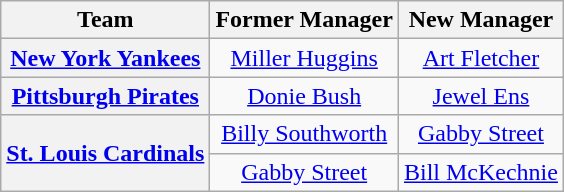<table class="wikitable plainrowheaders" style="text-align:center;">
<tr>
<th>Team</th>
<th>Former Manager</th>
<th>New Manager</th>
</tr>
<tr>
<th scope="row" style="text-align:center;"><a href='#'>New York Yankees</a></th>
<td><a href='#'>Miller Huggins</a></td>
<td><a href='#'>Art Fletcher</a></td>
</tr>
<tr>
<th scope="row" style="text-align:center;"><a href='#'>Pittsburgh Pirates</a></th>
<td><a href='#'>Donie Bush</a></td>
<td><a href='#'>Jewel Ens</a></td>
</tr>
<tr>
<th rowspan="2" scope="row" style="text-align:center;"><a href='#'>St. Louis Cardinals</a></th>
<td><a href='#'>Billy Southworth</a></td>
<td><a href='#'>Gabby Street</a></td>
</tr>
<tr>
<td><a href='#'>Gabby Street</a></td>
<td><a href='#'>Bill McKechnie</a></td>
</tr>
</table>
